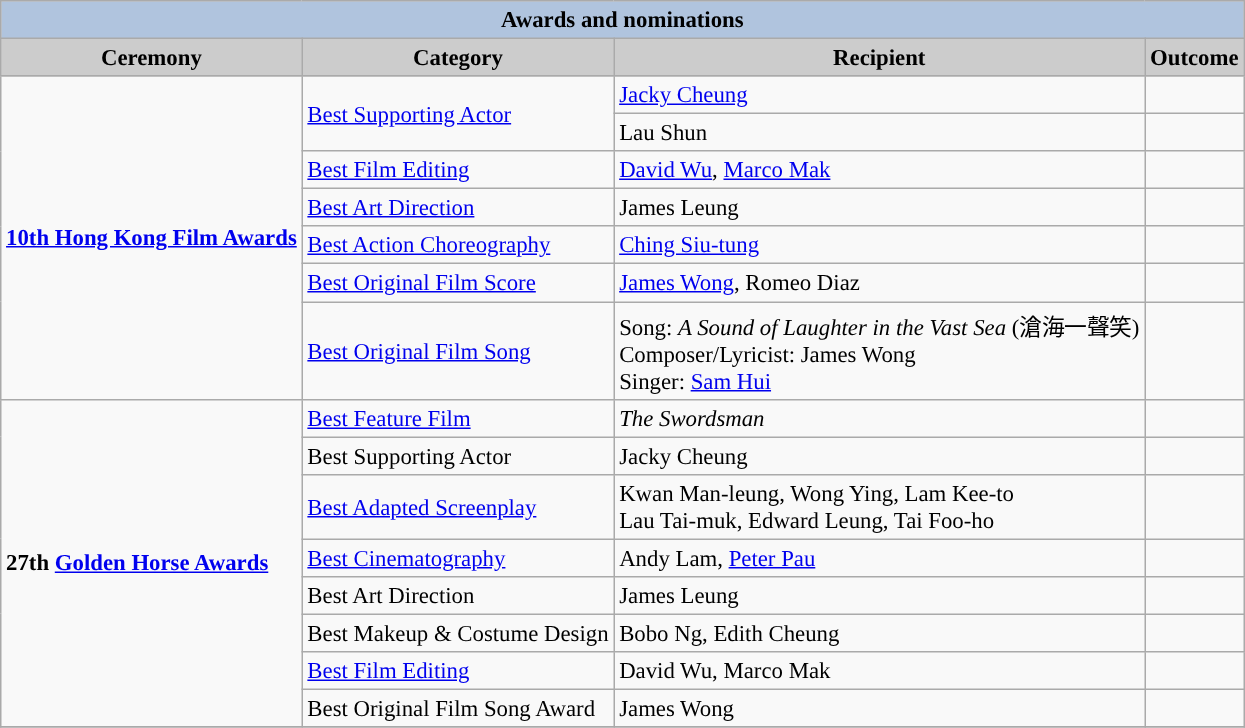<table class="wikitable" style="font-size:95%;" ;>
<tr style="background:#ccc; text-align:center;">
<th colspan="4" style="background: LightSteelBlue;">Awards and nominations</th>
</tr>
<tr style="background:#ccc; text-align:center;">
<th style="background:#ccc">Ceremony</th>
<th style="background:#ccc">Category</th>
<th style="background:#ccc">Recipient</th>
<th style="background:#ccc">Outcome</th>
</tr>
<tr>
<td rowspan=7><strong><a href='#'>10th Hong Kong Film Awards</a></strong></td>
<td rowspan=2><a href='#'>Best Supporting Actor</a></td>
<td><a href='#'>Jacky Cheung</a></td>
<td></td>
</tr>
<tr>
<td>Lau Shun</td>
<td></td>
</tr>
<tr>
<td><a href='#'>Best Film Editing</a></td>
<td><a href='#'>David Wu</a>, <a href='#'>Marco Mak</a></td>
<td></td>
</tr>
<tr>
<td><a href='#'>Best Art Direction</a></td>
<td>James Leung</td>
<td></td>
</tr>
<tr>
<td><a href='#'>Best Action Choreography</a></td>
<td><a href='#'>Ching Siu-tung</a></td>
<td></td>
</tr>
<tr>
<td><a href='#'>Best Original Film Score</a></td>
<td><a href='#'>James Wong</a>, Romeo Diaz</td>
<td></td>
</tr>
<tr>
<td><a href='#'>Best Original Film Song</a></td>
<td>Song: <em>A Sound of Laughter in the Vast Sea</em> (滄海一聲笑)<br>Composer/Lyricist: James Wong
<br>Singer: <a href='#'>Sam Hui</a></td>
<td></td>
</tr>
<tr>
<td rowspan=8><strong>27th <a href='#'>Golden Horse Awards</a></strong></td>
<td><a href='#'>Best Feature Film</a></td>
<td><em>The Swordsman<strong></td>
<td></td>
</tr>
<tr>
<td>Best Supporting Actor</td>
<td>Jacky Cheung</td>
<td></td>
</tr>
<tr>
<td><a href='#'>Best Adapted Screenplay</a></td>
<td>Kwan Man-leung, Wong Ying, Lam Kee-to<br>Lau Tai-muk, Edward Leung, Tai Foo-ho</td>
<td></td>
</tr>
<tr>
<td><a href='#'>Best Cinematography</a></td>
<td>Andy Lam, <a href='#'>Peter Pau</a></td>
<td></td>
</tr>
<tr>
<td>Best Art Direction</td>
<td>James Leung</td>
<td></td>
</tr>
<tr>
<td>Best Makeup & Costume Design</td>
<td>Bobo Ng, Edith Cheung</td>
<td></td>
</tr>
<tr>
<td><a href='#'>Best Film Editing</a></td>
<td>David Wu, Marco Mak</td>
<td></td>
</tr>
<tr>
<td>Best Original Film Song Award</td>
<td>James Wong</td>
<td></td>
</tr>
<tr>
</tr>
</table>
